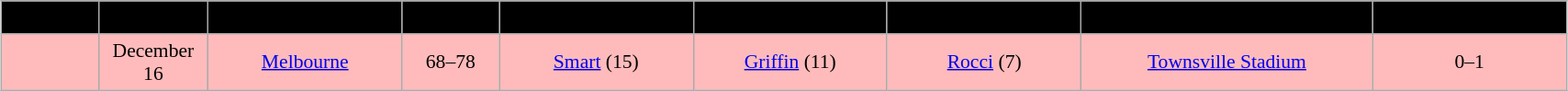<table class="wikitable" style="font-size:90%; text-align: center; width: 90%; margin:1em auto;">
<tr>
<th style="background:black; width: 5%;"><span>Game</span></th>
<th style="background:black; width: 5%;"><span>Date</span></th>
<th style="background:black; width: 10%;"><span>Team</span></th>
<th style="background:black; width: 5%;"><span>Score</span></th>
<th style="background:black; width: 10%;"><span>High points</span></th>
<th style="background:black; width: 10%;"><span>High rebounds</span></th>
<th style="background:black; width: 10%;"><span>High assists</span></th>
<th style="background:black; width: 15%;"><span>Location</span></th>
<th style="background:black; width: 10%;"><span>Record</span></th>
</tr>
<tr style= "background:#fbb;">
<td></td>
<td>December <br> 16</td>
<td><a href='#'>Melbourne</a></td>
<td>68–78</td>
<td><a href='#'>Smart</a> (15)</td>
<td><a href='#'>Griffin</a> (11)</td>
<td><a href='#'>Rocci</a> (7)</td>
<td><a href='#'>Townsville Stadium</a></td>
<td>0–1</td>
</tr>
</table>
